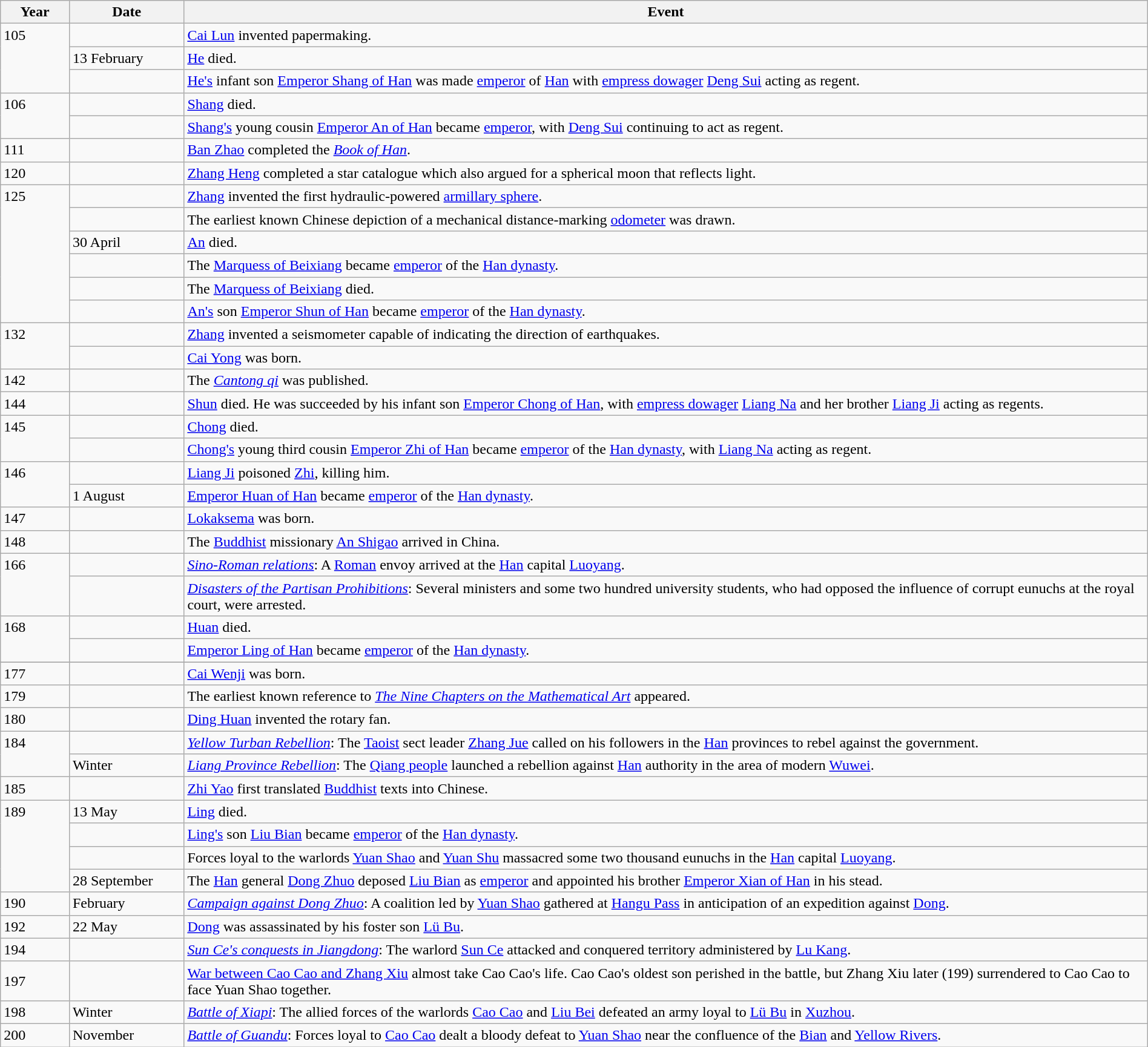<table class="wikitable" width="100%">
<tr>
<th style="width:6%">Year</th>
<th style="width:10%">Date</th>
<th>Event</th>
</tr>
<tr>
<td rowspan="3" valign="top">105</td>
<td></td>
<td><a href='#'>Cai Lun</a> invented papermaking.</td>
</tr>
<tr>
<td>13 February</td>
<td><a href='#'>He</a> died.</td>
</tr>
<tr>
<td></td>
<td><a href='#'>He's</a> infant son <a href='#'>Emperor Shang of Han</a> was made <a href='#'>emperor</a> of <a href='#'>Han</a> with <a href='#'>empress dowager</a> <a href='#'>Deng Sui</a> acting as regent.</td>
</tr>
<tr>
<td rowspan="2" valign="top">106</td>
<td></td>
<td><a href='#'>Shang</a> died.</td>
</tr>
<tr>
<td></td>
<td><a href='#'>Shang's</a> young cousin <a href='#'>Emperor An of Han</a> became <a href='#'>emperor</a>, with <a href='#'>Deng Sui</a> continuing to act as regent.</td>
</tr>
<tr>
<td>111</td>
<td></td>
<td><a href='#'>Ban Zhao</a> completed the <em><a href='#'>Book of Han</a></em>.</td>
</tr>
<tr>
<td>120</td>
<td></td>
<td><a href='#'>Zhang Heng</a> completed a star catalogue which also argued for a spherical moon that reflects light.</td>
</tr>
<tr>
<td rowspan="6" valign="top">125</td>
<td></td>
<td><a href='#'>Zhang</a> invented the first hydraulic-powered <a href='#'>armillary sphere</a>.</td>
</tr>
<tr>
<td></td>
<td>The earliest known Chinese depiction of a mechanical distance-marking <a href='#'>odometer</a> was drawn.</td>
</tr>
<tr>
<td>30 April</td>
<td><a href='#'>An</a> died.</td>
</tr>
<tr>
<td></td>
<td>The <a href='#'>Marquess of Beixiang</a> became <a href='#'>emperor</a> of the <a href='#'>Han dynasty</a>.</td>
</tr>
<tr>
<td></td>
<td>The <a href='#'>Marquess of Beixiang</a> died.</td>
</tr>
<tr>
<td></td>
<td><a href='#'>An's</a> son <a href='#'>Emperor Shun of Han</a> became <a href='#'>emperor</a> of the <a href='#'>Han dynasty</a>.</td>
</tr>
<tr>
<td rowspan="2" valign="top">132</td>
<td></td>
<td><a href='#'>Zhang</a> invented a seismometer capable of indicating the direction of earthquakes.</td>
</tr>
<tr>
<td></td>
<td><a href='#'>Cai Yong</a> was born.</td>
</tr>
<tr>
<td>142</td>
<td></td>
<td>The <em><a href='#'>Cantong qi</a></em> was published.</td>
</tr>
<tr>
<td>144</td>
<td></td>
<td><a href='#'>Shun</a> died.  He was succeeded by his infant son <a href='#'>Emperor Chong of Han</a>, with <a href='#'>empress dowager</a> <a href='#'>Liang Na</a> and her brother <a href='#'>Liang Ji</a> acting as regents.</td>
</tr>
<tr>
<td rowspan="2" valign="top">145</td>
<td></td>
<td><a href='#'>Chong</a> died.</td>
</tr>
<tr>
<td></td>
<td><a href='#'>Chong's</a> young third cousin <a href='#'>Emperor Zhi of Han</a> became <a href='#'>emperor</a> of the <a href='#'>Han dynasty</a>, with <a href='#'>Liang Na</a> acting as regent.</td>
</tr>
<tr>
<td rowspan="2" valign="top">146</td>
<td></td>
<td><a href='#'>Liang Ji</a> poisoned <a href='#'>Zhi</a>, killing him.</td>
</tr>
<tr>
<td>1 August</td>
<td><a href='#'>Emperor Huan of Han</a> became <a href='#'>emperor</a> of the <a href='#'>Han dynasty</a>.</td>
</tr>
<tr>
<td>147</td>
<td></td>
<td><a href='#'>Lokaksema</a> was born.</td>
</tr>
<tr>
<td>148</td>
<td></td>
<td>The <a href='#'>Buddhist</a> missionary <a href='#'>An Shigao</a> arrived in China.</td>
</tr>
<tr>
<td rowspan="2" valign="top">166</td>
<td></td>
<td><em><a href='#'>Sino-Roman relations</a></em>: A <a href='#'>Roman</a> envoy arrived at the <a href='#'>Han</a> capital <a href='#'>Luoyang</a>.</td>
</tr>
<tr>
<td></td>
<td><em><a href='#'>Disasters of the Partisan Prohibitions</a></em>: Several ministers and some two hundred university students, who had opposed the influence of corrupt eunuchs at the royal court, were arrested.</td>
</tr>
<tr>
<td rowspan="2" valign="top">168</td>
<td></td>
<td><a href='#'>Huan</a> died.</td>
</tr>
<tr>
<td></td>
<td><a href='#'>Emperor Ling of Han</a> became <a href='#'>emperor</a> of the <a href='#'>Han dynasty</a>.</td>
</tr>
<tr>
</tr>
<tr>
<td>177</td>
<td></td>
<td><a href='#'>Cai Wenji</a> was born.</td>
</tr>
<tr>
<td>179</td>
<td></td>
<td>The earliest known reference to <em><a href='#'>The Nine Chapters on the Mathematical Art</a></em> appeared.</td>
</tr>
<tr>
<td>180</td>
<td></td>
<td><a href='#'>Ding Huan</a> invented the rotary fan.</td>
</tr>
<tr>
<td rowspan="2" valign="top">184</td>
<td></td>
<td><em><a href='#'>Yellow Turban Rebellion</a></em>: The <a href='#'>Taoist</a> sect leader <a href='#'>Zhang Jue</a> called on his followers in the <a href='#'>Han</a> provinces to rebel against the government.</td>
</tr>
<tr>
<td>Winter</td>
<td><em><a href='#'>Liang Province Rebellion</a></em>: The <a href='#'>Qiang people</a> launched a rebellion against <a href='#'>Han</a> authority in the area of modern <a href='#'>Wuwei</a>.</td>
</tr>
<tr>
<td>185</td>
<td></td>
<td><a href='#'>Zhi Yao</a> first translated <a href='#'>Buddhist</a> texts into Chinese.</td>
</tr>
<tr>
<td rowspan="4" valign="top">189</td>
<td>13 May</td>
<td><a href='#'>Ling</a> died.</td>
</tr>
<tr>
<td></td>
<td><a href='#'>Ling's</a> son <a href='#'>Liu Bian</a> became <a href='#'>emperor</a> of the <a href='#'>Han dynasty</a>.</td>
</tr>
<tr>
<td></td>
<td>Forces loyal to the warlords <a href='#'>Yuan Shao</a> and <a href='#'>Yuan Shu</a> massacred some two thousand eunuchs in the <a href='#'>Han</a> capital <a href='#'>Luoyang</a>.</td>
</tr>
<tr>
<td>28 September</td>
<td>The <a href='#'>Han</a> general <a href='#'>Dong Zhuo</a> deposed <a href='#'>Liu Bian</a> as <a href='#'>emperor</a> and appointed his brother <a href='#'>Emperor Xian of Han</a> in his stead.</td>
</tr>
<tr>
<td>190</td>
<td>February</td>
<td><em><a href='#'>Campaign against Dong Zhuo</a></em>: A coalition led by <a href='#'>Yuan Shao</a> gathered at <a href='#'>Hangu Pass</a> in anticipation of an expedition against <a href='#'>Dong</a>.</td>
</tr>
<tr>
<td>192</td>
<td>22 May</td>
<td><a href='#'>Dong</a> was assassinated by his foster son <a href='#'>Lü Bu</a>.</td>
</tr>
<tr>
<td>194</td>
<td></td>
<td><em><a href='#'>Sun Ce's conquests in Jiangdong</a></em>: The warlord <a href='#'>Sun Ce</a> attacked and conquered territory administered by <a href='#'>Lu Kang</a>.</td>
</tr>
<tr>
<td>197</td>
<td></td>
<td><a href='#'>War between Cao Cao and Zhang Xiu</a> almost take Cao Cao's life. Cao Cao's oldest son perished in the battle, but Zhang Xiu later (199) surrendered to Cao Cao to face Yuan Shao together.</td>
</tr>
<tr>
<td>198</td>
<td>Winter</td>
<td><em><a href='#'>Battle of Xiapi</a></em>: The allied forces of the warlords <a href='#'>Cao Cao</a> and <a href='#'>Liu Bei</a> defeated an army loyal to <a href='#'>Lü Bu</a> in <a href='#'>Xuzhou</a>.</td>
</tr>
<tr>
<td>200</td>
<td>November</td>
<td><em><a href='#'>Battle of Guandu</a></em>: Forces loyal to <a href='#'>Cao Cao</a> dealt a bloody defeat to <a href='#'>Yuan Shao</a> near the confluence of the <a href='#'>Bian</a> and <a href='#'>Yellow Rivers</a>.</td>
</tr>
</table>
